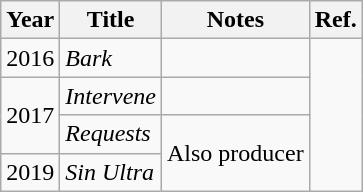<table class="wikitable">
<tr>
<th>Year</th>
<th>Title</th>
<th>Notes</th>
<th>Ref.</th>
</tr>
<tr>
<td>2016</td>
<td><em>Bark</em></td>
<td></td>
<td rowspan="4"></td>
</tr>
<tr>
<td rowspan="2">2017</td>
<td><em>Intervene</em></td>
<td></td>
</tr>
<tr>
<td><em>Requests</em></td>
<td rowspan="2">Also producer</td>
</tr>
<tr>
<td>2019</td>
<td><em>Sin Ultra</em></td>
</tr>
</table>
